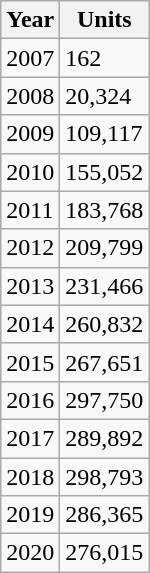<table class="wikitable">
<tr>
<th>Year</th>
<th>Units</th>
</tr>
<tr>
<td>2007</td>
<td>162</td>
</tr>
<tr>
<td>2008</td>
<td>20,324</td>
</tr>
<tr>
<td>2009</td>
<td>109,117</td>
</tr>
<tr>
<td>2010</td>
<td>155,052</td>
</tr>
<tr>
<td>2011</td>
<td>183,768</td>
</tr>
<tr>
<td>2012</td>
<td>209,799</td>
</tr>
<tr>
<td>2013</td>
<td>231,466</td>
</tr>
<tr>
<td>2014</td>
<td>260,832</td>
</tr>
<tr>
<td>2015</td>
<td>267,651</td>
</tr>
<tr>
<td>2016</td>
<td>297,750</td>
</tr>
<tr>
<td>2017</td>
<td>289,892</td>
</tr>
<tr>
<td>2018</td>
<td>298,793</td>
</tr>
<tr>
<td>2019</td>
<td>286,365</td>
</tr>
<tr>
<td>2020</td>
<td>276,015</td>
</tr>
</table>
